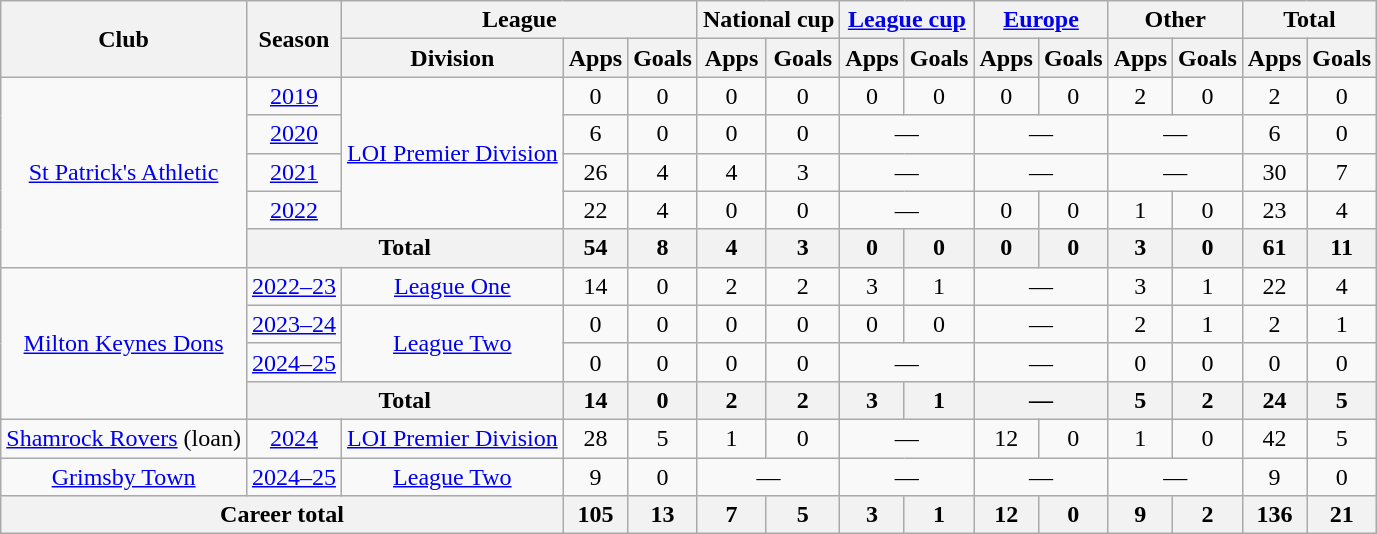<table class="wikitable" style="text-align:center">
<tr>
<th rowspan="2">Club</th>
<th rowspan="2">Season</th>
<th colspan="3">League</th>
<th colspan="2">National cup</th>
<th colspan="2"><a href='#'>League cup</a></th>
<th colspan="2"><a href='#'>Europe</a></th>
<th colspan="2">Other</th>
<th colspan="2">Total</th>
</tr>
<tr>
<th>Division</th>
<th>Apps</th>
<th>Goals</th>
<th>Apps</th>
<th>Goals</th>
<th>Apps</th>
<th>Goals</th>
<th>Apps</th>
<th>Goals</th>
<th>Apps</th>
<th>Goals</th>
<th>Apps</th>
<th>Goals</th>
</tr>
<tr>
<td rowspan="5"><a href='#'>St Patrick's Athletic</a></td>
<td><a href='#'>2019</a></td>
<td rowspan="4"><a href='#'>LOI Premier Division</a></td>
<td>0</td>
<td>0</td>
<td>0</td>
<td>0</td>
<td>0</td>
<td>0</td>
<td>0</td>
<td>0</td>
<td>2</td>
<td>0</td>
<td>2</td>
<td>0</td>
</tr>
<tr>
<td><a href='#'>2020</a></td>
<td>6</td>
<td>0</td>
<td>0</td>
<td>0</td>
<td colspan="2">—</td>
<td colspan="2">—</td>
<td colspan="2">—</td>
<td>6</td>
<td>0</td>
</tr>
<tr>
<td><a href='#'>2021</a></td>
<td>26</td>
<td>4</td>
<td>4</td>
<td>3</td>
<td colspan="2">—</td>
<td colspan="2">—</td>
<td colspan="2">—</td>
<td>30</td>
<td>7</td>
</tr>
<tr>
<td><a href='#'>2022</a></td>
<td>22</td>
<td>4</td>
<td>0</td>
<td>0</td>
<td colspan="2">—</td>
<td>0</td>
<td>0</td>
<td>1</td>
<td>0</td>
<td>23</td>
<td>4</td>
</tr>
<tr>
<th colspan="2">Total</th>
<th>54</th>
<th>8</th>
<th>4</th>
<th>3</th>
<th>0</th>
<th>0</th>
<th>0</th>
<th>0</th>
<th>3</th>
<th>0</th>
<th>61</th>
<th>11</th>
</tr>
<tr>
<td rowspan="4"><a href='#'>Milton Keynes Dons</a></td>
<td><a href='#'>2022–23</a></td>
<td><a href='#'>League One</a></td>
<td>14</td>
<td>0</td>
<td>2</td>
<td>2</td>
<td>3</td>
<td>1</td>
<td colspan="2">—</td>
<td>3</td>
<td>1</td>
<td>22</td>
<td>4</td>
</tr>
<tr>
<td><a href='#'>2023–24</a></td>
<td rowspan="2"><a href='#'>League Two</a></td>
<td>0</td>
<td>0</td>
<td>0</td>
<td>0</td>
<td>0</td>
<td>0</td>
<td colspan="2">—</td>
<td>2</td>
<td>1</td>
<td>2</td>
<td>1</td>
</tr>
<tr>
<td><a href='#'>2024–25</a></td>
<td>0</td>
<td>0</td>
<td>0</td>
<td>0</td>
<td colspan="2">—</td>
<td colspan="2">—</td>
<td>0</td>
<td>0</td>
<td>0</td>
<td>0</td>
</tr>
<tr>
<th colspan="2">Total</th>
<th>14</th>
<th>0</th>
<th>2</th>
<th>2</th>
<th>3</th>
<th>1</th>
<th colspan="2">—</th>
<th>5</th>
<th>2</th>
<th>24</th>
<th>5</th>
</tr>
<tr>
<td><a href='#'>Shamrock Rovers</a> (loan)</td>
<td><a href='#'>2024</a></td>
<td><a href='#'>LOI Premier Division</a></td>
<td>28</td>
<td>5</td>
<td>1</td>
<td>0</td>
<td colspan="2">—</td>
<td>12</td>
<td>0</td>
<td>1</td>
<td>0</td>
<td>42</td>
<td>5</td>
</tr>
<tr>
<td><a href='#'>Grimsby Town</a></td>
<td><a href='#'>2024–25</a></td>
<td><a href='#'>League Two</a></td>
<td>9</td>
<td>0</td>
<td colspan="2">—</td>
<td colspan="2">—</td>
<td colspan="2">—</td>
<td colspan="2">—</td>
<td>9</td>
<td>0</td>
</tr>
<tr>
<th colspan="3">Career total</th>
<th>105</th>
<th>13</th>
<th>7</th>
<th>5</th>
<th>3</th>
<th>1</th>
<th>12</th>
<th>0</th>
<th>9</th>
<th>2</th>
<th>136</th>
<th>21</th>
</tr>
</table>
